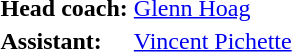<table>
<tr>
<td><strong>Head coach:</strong></td>
<td><a href='#'>Glenn Hoag</a></td>
</tr>
<tr>
<td><strong>Assistant:</strong></td>
<td><a href='#'>Vincent Pichette</a></td>
</tr>
</table>
